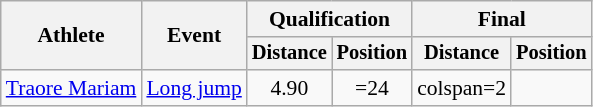<table class=wikitable style=font-size:90%>
<tr>
<th rowspan=2>Athlete</th>
<th rowspan=2>Event</th>
<th colspan=2>Qualification</th>
<th colspan=2>Final</th>
</tr>
<tr style=font-size:95%>
<th>Distance</th>
<th>Position</th>
<th>Distance</th>
<th>Position</th>
</tr>
<tr align=center>
<td align=left><a href='#'>Traore Mariam</a></td>
<td align=left><a href='#'>Long jump</a></td>
<td>4.90</td>
<td>=24</td>
<td>colspan=2 </td>
</tr>
</table>
